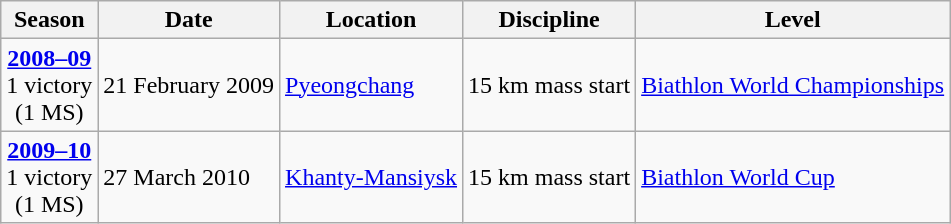<table class="wikitable">
<tr>
<th>Season</th>
<th>Date</th>
<th>Location</th>
<th>Discipline</th>
<th>Level</th>
</tr>
<tr>
<td style="text-align:center;"><strong><a href='#'>2008–09</a></strong> <br> 1 victory <br> (1 MS)</td>
<td>21 February 2009</td>
<td> <a href='#'>Pyeongchang</a></td>
<td>15 km mass start</td>
<td><a href='#'>Biathlon World Championships</a></td>
</tr>
<tr>
<td style="text-align:center;"><strong><a href='#'>2009–10</a></strong> <br> 1 victory <br> (1 MS)</td>
<td>27 March 2010</td>
<td> <a href='#'>Khanty-Mansiysk</a></td>
<td>15 km mass start</td>
<td><a href='#'>Biathlon World Cup</a></td>
</tr>
</table>
